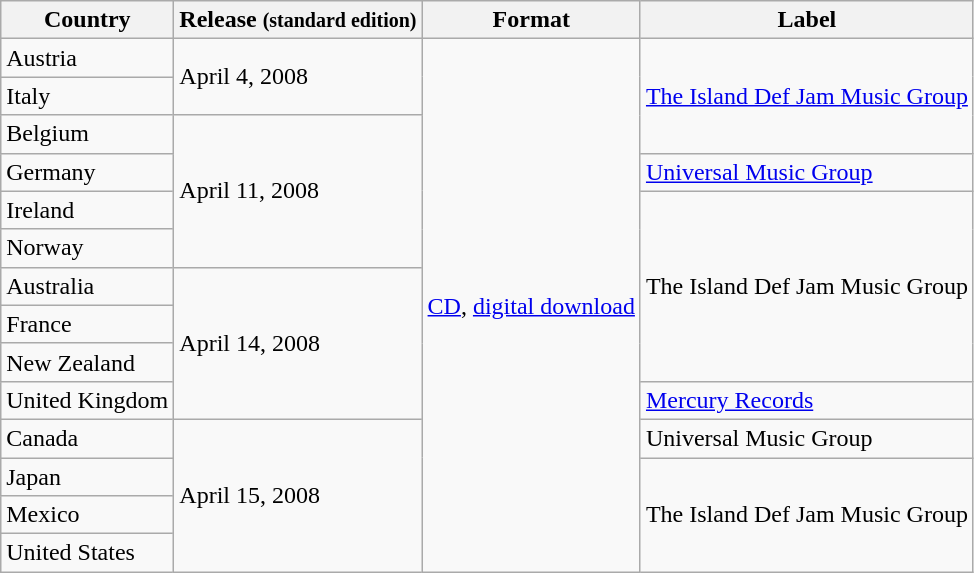<table class="wikitable">
<tr>
<th>Country</th>
<th>Release <small>(standard edition)</small></th>
<th>Format</th>
<th>Label</th>
</tr>
<tr>
<td>Austria</td>
<td rowspan="2">April 4, 2008</td>
<td rowspan="14"><a href='#'>CD</a>, <a href='#'>digital download</a></td>
<td rowspan="3"><a href='#'>The Island Def Jam Music Group</a></td>
</tr>
<tr>
<td>Italy</td>
</tr>
<tr>
<td>Belgium</td>
<td rowspan="4">April 11, 2008</td>
</tr>
<tr>
<td>Germany</td>
<td><a href='#'>Universal Music Group</a></td>
</tr>
<tr>
<td>Ireland</td>
<td rowspan="5">The Island Def Jam Music Group</td>
</tr>
<tr>
<td>Norway</td>
</tr>
<tr>
<td>Australia</td>
<td rowspan="4">April 14, 2008</td>
</tr>
<tr>
<td>France</td>
</tr>
<tr>
<td>New Zealand</td>
</tr>
<tr>
<td>United Kingdom</td>
<td><a href='#'>Mercury Records</a></td>
</tr>
<tr>
<td>Canada</td>
<td rowspan="4">April 15, 2008</td>
<td>Universal Music Group</td>
</tr>
<tr>
<td>Japan</td>
<td rowspan="3">The Island Def Jam Music Group</td>
</tr>
<tr>
<td>Mexico</td>
</tr>
<tr>
<td>United States</td>
</tr>
</table>
